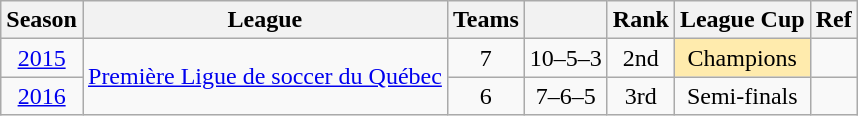<table class="wikitable" style="text-align: center;">
<tr>
<th>Season</th>
<th>League</th>
<th>Teams</th>
<th></th>
<th>Rank</th>
<th>League Cup</th>
<th>Ref</th>
</tr>
<tr>
<td><a href='#'>2015</a></td>
<td rowspan="2"><a href='#'>Première Ligue de soccer du Québec</a></td>
<td>7</td>
<td>10–5–3</td>
<td>2nd</td>
<td bgcolor="FFEBAD">Champions</td>
<td></td>
</tr>
<tr>
<td><a href='#'>2016</a></td>
<td>6</td>
<td>7–6–5</td>
<td>3rd</td>
<td>Semi-finals</td>
<td></td>
</tr>
</table>
